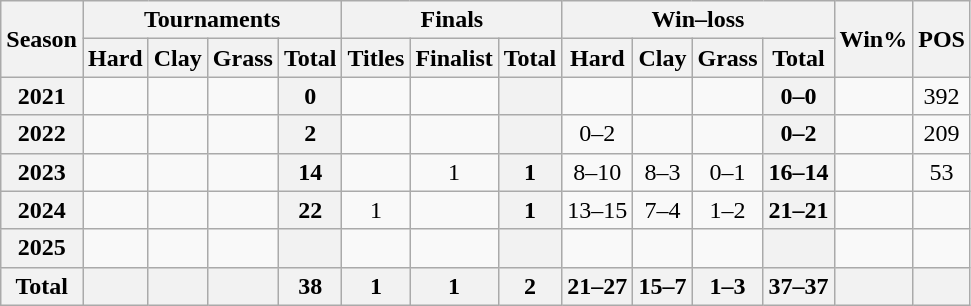<table class="wikitable nowrap" style="text-align:center">
<tr>
<th rowspan="2">Season</th>
<th colspan="4">Tournaments</th>
<th colspan="3">Finals</th>
<th colspan="4">Win–loss</th>
<th rowspan="2">Win%</th>
<th rowspan="2">POS</th>
</tr>
<tr>
<th scope="col">Hard</th>
<th scope="col">Clay</th>
<th scope="col">Grass</th>
<th scope="col">Total</th>
<th scope="col">Titles</th>
<th scope="col">Finalist</th>
<th scope="col">Total</th>
<th scope="col">Hard</th>
<th scope="col">Clay</th>
<th scope="col">Grass</th>
<th scope="col">Total</th>
</tr>
<tr>
<th>2021</th>
<td></td>
<td></td>
<td></td>
<th>0</th>
<td></td>
<td></td>
<th></th>
<td></td>
<td></td>
<td></td>
<th>0–0</th>
<td></td>
<td>392</td>
</tr>
<tr>
<th>2022</th>
<td></td>
<td></td>
<td></td>
<th>2</th>
<td></td>
<td></td>
<th></th>
<td>0–2</td>
<td></td>
<td></td>
<th>0–2</th>
<td></td>
<td>209</td>
</tr>
<tr>
<th>2023</th>
<td></td>
<td></td>
<td></td>
<th>14</th>
<td></td>
<td>1</td>
<th>1</th>
<td>8–10</td>
<td>8–3</td>
<td>0–1</td>
<th>16–14</th>
<td></td>
<td>53</td>
</tr>
<tr>
<th>2024</th>
<td></td>
<td></td>
<td></td>
<th>22</th>
<td>1</td>
<td></td>
<th>1</th>
<td>13–15</td>
<td>7–4</td>
<td>1–2</td>
<th>21–21</th>
<td></td>
<td></td>
</tr>
<tr>
<th>2025</th>
<td></td>
<td></td>
<td></td>
<th></th>
<td></td>
<td></td>
<th></th>
<td></td>
<td></td>
<td></td>
<th></th>
<td></td>
<td></td>
</tr>
<tr>
<th scope="row">Total</th>
<th></th>
<th></th>
<th></th>
<th>38</th>
<th>1</th>
<th>1</th>
<th>2</th>
<th>21–27</th>
<th>15–7</th>
<th>1–3</th>
<th>37–37</th>
<th></th>
<th></th>
</tr>
</table>
